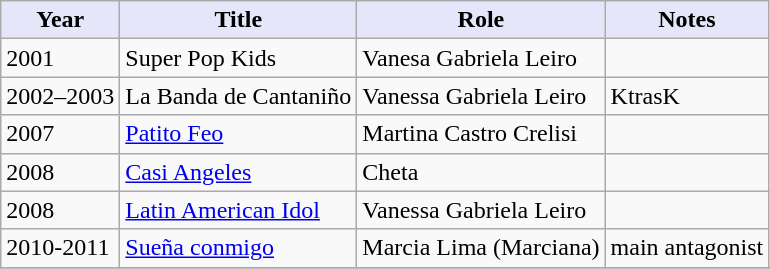<table class="wikitable">
<tr>
<th style="background:Lavender; color:Black">Year</th>
<th style="background:Lavender; color:Black">Title</th>
<th style="background:Lavender; color:Black">Role</th>
<th style="background:Lavender; color:Black">Notes</th>
</tr>
<tr>
<td>2001</td>
<td>Super Pop Kids</td>
<td>Vanesa Gabriela Leiro</td>
</tr>
<tr>
<td>2002–2003</td>
<td>La Banda de Cantaniño</td>
<td>Vanessa Gabriela Leiro</td>
<td>KtrasK</td>
</tr>
<tr>
<td>2007</td>
<td><a href='#'>Patito Feo</a></td>
<td>Martina Castro Crelisi</td>
<td></td>
</tr>
<tr>
<td>2008</td>
<td><a href='#'>Casi Angeles</a></td>
<td>Cheta</td>
<td></td>
</tr>
<tr>
<td>2008</td>
<td><a href='#'>Latin American Idol</a></td>
<td>Vanessa Gabriela Leiro</td>
<td></td>
</tr>
<tr>
<td>2010-2011</td>
<td><a href='#'>Sueña conmigo</a></td>
<td>Marcia Lima (Marciana)</td>
<td>main antagonist</td>
</tr>
<tr>
</tr>
</table>
